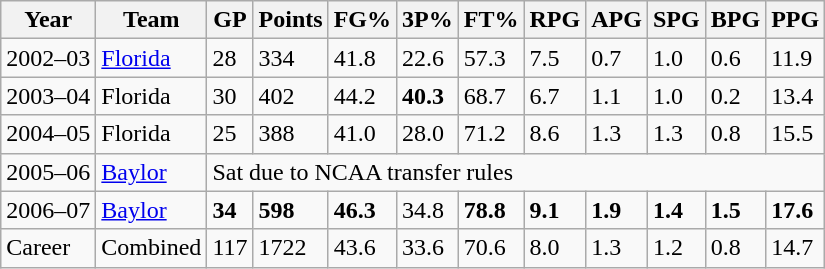<table class="wikitable">
<tr>
<th>Year</th>
<th>Team</th>
<th>GP</th>
<th>Points</th>
<th>FG%</th>
<th>3P%</th>
<th>FT%</th>
<th>RPG</th>
<th>APG</th>
<th>SPG</th>
<th>BPG</th>
<th>PPG</th>
</tr>
<tr>
<td>2002–03</td>
<td><a href='#'>Florida</a></td>
<td>28</td>
<td>334</td>
<td>41.8</td>
<td>22.6</td>
<td>57.3</td>
<td>7.5</td>
<td>0.7</td>
<td>1.0</td>
<td>0.6</td>
<td>11.9</td>
</tr>
<tr>
<td>2003–04</td>
<td>Florida</td>
<td>30</td>
<td>402</td>
<td>44.2</td>
<td><strong>40.3</strong></td>
<td>68.7</td>
<td>6.7</td>
<td>1.1</td>
<td>1.0</td>
<td>0.2</td>
<td>13.4</td>
</tr>
<tr>
<td>2004–05</td>
<td>Florida</td>
<td>25</td>
<td>388</td>
<td>41.0</td>
<td>28.0</td>
<td>71.2</td>
<td>8.6</td>
<td>1.3</td>
<td>1.3</td>
<td>0.8</td>
<td>15.5</td>
</tr>
<tr>
<td>2005–06</td>
<td><a href='#'>Baylor</a></td>
<td colspan="10">Sat due to NCAA transfer rules</td>
</tr>
<tr>
<td>2006–07</td>
<td><a href='#'>Baylor</a></td>
<td><strong>34</strong></td>
<td><strong>598</strong></td>
<td><strong>46.3</strong></td>
<td>34.8</td>
<td><strong>78.8</strong></td>
<td><strong>9.1</strong></td>
<td><strong>1.9</strong></td>
<td><strong>1.4</strong></td>
<td><strong>1.5</strong></td>
<td><strong>17.6</strong></td>
</tr>
<tr>
<td>Career</td>
<td>Combined</td>
<td>117</td>
<td>1722</td>
<td>43.6</td>
<td>33.6</td>
<td>70.6</td>
<td>8.0</td>
<td>1.3</td>
<td>1.2</td>
<td>0.8</td>
<td>14.7</td>
</tr>
</table>
